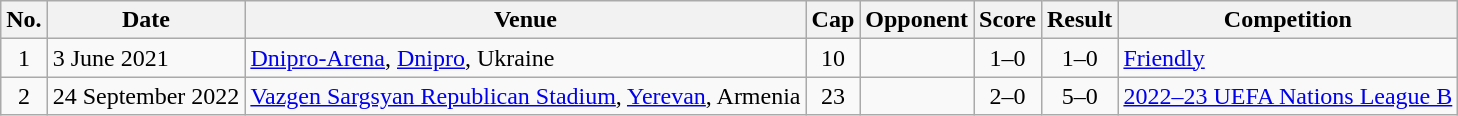<table class="wikitable sortable">
<tr>
<th scope="col">No.</th>
<th scope="col" data-sort-type="date">Date</th>
<th scope="col">Venue</th>
<th scope="col">Cap</th>
<th scope="col">Opponent</th>
<th scope="col">Score</th>
<th scope="col">Result</th>
<th scope="col">Competition</th>
</tr>
<tr>
<td align="center">1</td>
<td>3 June 2021</td>
<td><a href='#'>Dnipro-Arena</a>, <a href='#'>Dnipro</a>, Ukraine</td>
<td align="center">10</td>
<td></td>
<td align="center">1–0</td>
<td align="center">1–0</td>
<td><a href='#'>Friendly</a></td>
</tr>
<tr>
<td align="center">2</td>
<td>24 September 2022</td>
<td><a href='#'>Vazgen Sargsyan Republican Stadium</a>, <a href='#'>Yerevan</a>, Armenia</td>
<td align="center">23</td>
<td></td>
<td align="center">2–0</td>
<td align="center">5–0</td>
<td><a href='#'>2022–23 UEFA Nations League B</a></td>
</tr>
</table>
